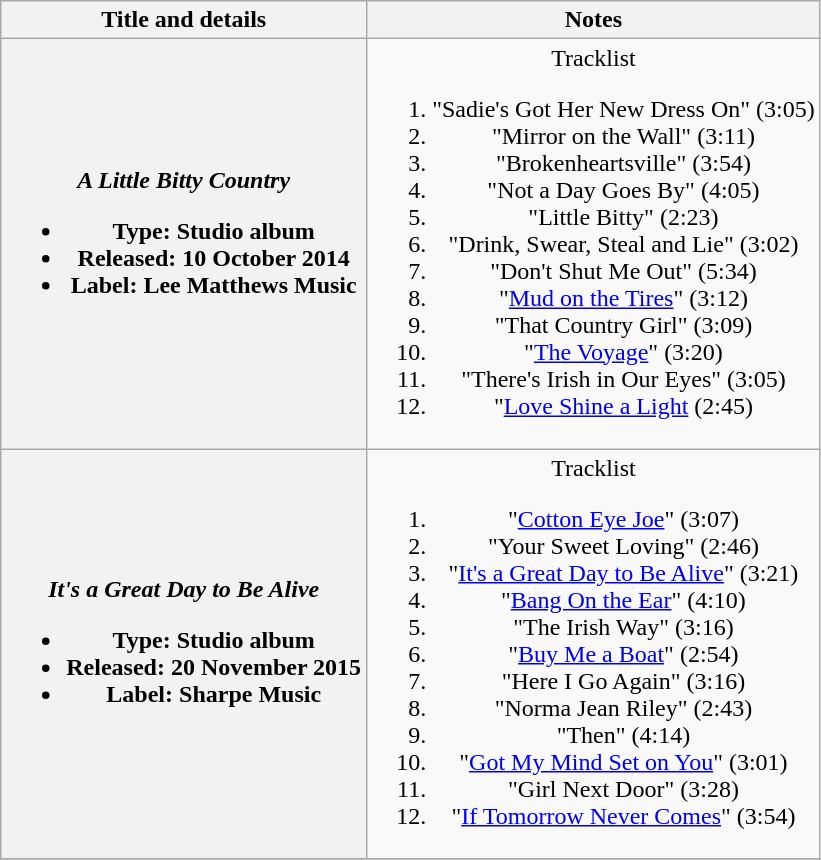<table class="wikitable plainrowheaders" style="text-align:center;">
<tr>
<th scope="col">Title and details</th>
<th scope="col">Notes</th>
</tr>
<tr>
<th scope="row"><strong><em>A Little Bitty Country</em></strong><br><ul><li>Type: Studio album</li><li>Released: 10 October 2014</li><li>Label: Lee Matthews Music</li></ul></th>
<td>Tracklist<br><ol><li>"Sadie's Got Her New Dress On" (3:05)</li><li>"Mirror on the Wall" (3:11)</li><li>"Brokenheartsville" (3:54)</li><li>"Not a Day Goes By" (4:05)</li><li>"Little Bitty" (2:23)</li><li>"Drink, Swear, Steal and Lie" (3:02)</li><li>"Don't Shut Me Out" (5:34)</li><li>"<a href='#'>Mud on the Tires</a>" (3:12)</li><li>"That Country Girl" (3:09)</li><li>"<a href='#'>The Voyage</a>" (3:20)</li><li>"There's Irish in Our Eyes" (3:05)</li><li>"<a href='#'>Love Shine a Light</a> (2:45)</li></ol></td>
</tr>
<tr>
<th scope="row"><strong><em>It's a Great Day to Be Alive</em></strong><br><ul><li>Type: Studio album</li><li>Released: 20 November 2015</li><li>Label: Sharpe Music</li></ul></th>
<td>Tracklist<br><ol><li>"<a href='#'>Cotton Eye Joe</a>" (3:07)</li><li>"Your Sweet Loving" (2:46)</li><li>"<a href='#'>It's a Great Day to Be Alive</a>" (3:21)</li><li>"<a href='#'>Bang On the Ear</a>" (4:10)</li><li>"The Irish Way" (3:16)</li><li>"<a href='#'>Buy Me a Boat</a>" (2:54)</li><li>"Here I Go Again" (3:16)</li><li>"Norma Jean Riley" (2:43)</li><li>"Then" (4:14)</li><li>"<a href='#'>Got My Mind Set on You</a>" (3:01)</li><li>"Girl Next Door" (3:28)</li><li>"<a href='#'>If Tomorrow Never Comes</a>" (3:54)</li></ol></td>
</tr>
<tr>
</tr>
</table>
